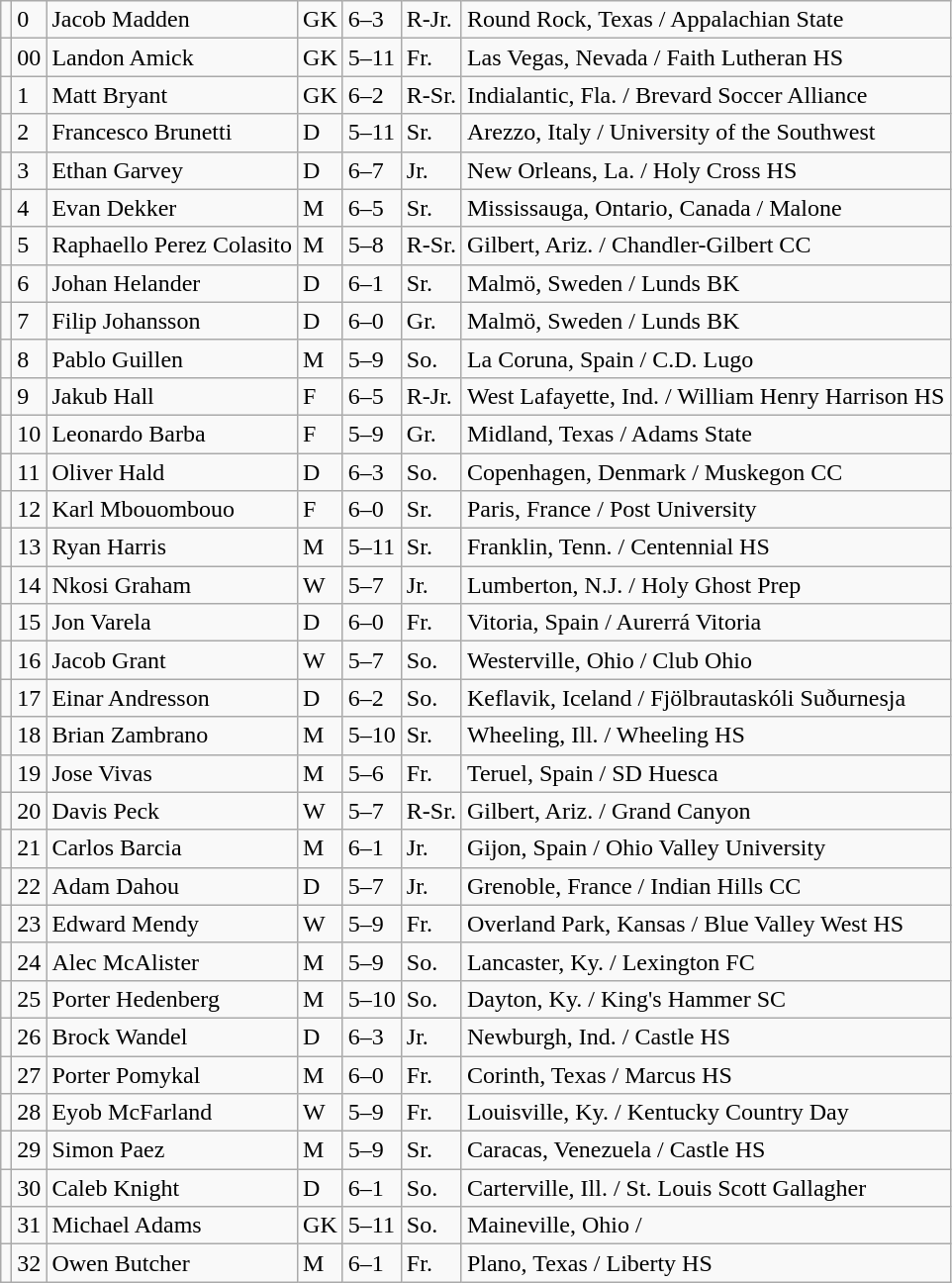<table class="wikitable">
<tr>
<td></td>
<td>0</td>
<td>Jacob Madden</td>
<td>GK</td>
<td>6–3</td>
<td>R-Jr.</td>
<td>Round Rock, Texas / Appalachian State</td>
</tr>
<tr>
<td></td>
<td>00</td>
<td>Landon Amick</td>
<td>GK</td>
<td>5–11</td>
<td>Fr.</td>
<td>Las Vegas, Nevada / Faith Lutheran HS</td>
</tr>
<tr>
<td></td>
<td>1</td>
<td>Matt Bryant</td>
<td>GK</td>
<td>6–2</td>
<td>R-Sr.</td>
<td>Indialantic, Fla. / Brevard Soccer Alliance</td>
</tr>
<tr>
<td></td>
<td>2</td>
<td>Francesco Brunetti</td>
<td>D</td>
<td>5–11</td>
<td>Sr.</td>
<td>Arezzo, Italy / University of the Southwest</td>
</tr>
<tr>
<td></td>
<td>3</td>
<td>Ethan Garvey</td>
<td>D</td>
<td>6–7</td>
<td>Jr.</td>
<td>New Orleans, La. / Holy Cross HS</td>
</tr>
<tr>
<td></td>
<td>4</td>
<td>Evan Dekker</td>
<td>M</td>
<td>6–5</td>
<td>Sr.</td>
<td>Mississauga, Ontario, Canada / Malone</td>
</tr>
<tr>
<td></td>
<td>5</td>
<td>Raphaello Perez Colasito</td>
<td>M</td>
<td>5–8</td>
<td>R-Sr.</td>
<td>Gilbert, Ariz. / Chandler-Gilbert CC</td>
</tr>
<tr>
<td></td>
<td>6</td>
<td>Johan Helander</td>
<td>D</td>
<td>6–1</td>
<td>Sr.</td>
<td>Malmö, Sweden / Lunds BK</td>
</tr>
<tr>
<td></td>
<td>7</td>
<td>Filip Johansson</td>
<td>D</td>
<td>6–0</td>
<td>Gr.</td>
<td>Malmö, Sweden / Lunds BK</td>
</tr>
<tr>
<td></td>
<td>8</td>
<td>Pablo Guillen</td>
<td>M</td>
<td>5–9</td>
<td>So.</td>
<td>La Coruna, Spain / C.D. Lugo</td>
</tr>
<tr>
<td></td>
<td>9</td>
<td>Jakub Hall</td>
<td>F</td>
<td>6–5</td>
<td>R-Jr.</td>
<td>West Lafayette, Ind. / William Henry Harrison HS</td>
</tr>
<tr>
<td></td>
<td>10</td>
<td>Leonardo Barba</td>
<td>F</td>
<td>5–9</td>
<td>Gr.</td>
<td>Midland, Texas / Adams State</td>
</tr>
<tr>
<td></td>
<td>11</td>
<td>Oliver Hald</td>
<td>D</td>
<td>6–3</td>
<td>So.</td>
<td>Copenhagen, Denmark / Muskegon CC</td>
</tr>
<tr>
<td></td>
<td>12</td>
<td>Karl Mbouombouo</td>
<td>F</td>
<td>6–0</td>
<td>Sr.</td>
<td>Paris, France / Post University</td>
</tr>
<tr>
<td></td>
<td>13</td>
<td>Ryan Harris</td>
<td>M</td>
<td>5–11</td>
<td>Sr.</td>
<td>Franklin, Tenn. / Centennial HS</td>
</tr>
<tr>
<td></td>
<td>14</td>
<td>Nkosi Graham</td>
<td>W</td>
<td>5–7</td>
<td>Jr.</td>
<td>Lumberton, N.J. / Holy Ghost Prep</td>
</tr>
<tr>
<td></td>
<td>15</td>
<td>Jon Varela</td>
<td>D</td>
<td>6–0</td>
<td>Fr.</td>
<td>Vitoria, Spain / Aurerrá Vitoria</td>
</tr>
<tr>
<td></td>
<td>16</td>
<td>Jacob Grant</td>
<td>W</td>
<td>5–7</td>
<td>So.</td>
<td>Westerville, Ohio / Club Ohio</td>
</tr>
<tr>
<td></td>
<td>17</td>
<td>Einar Andresson</td>
<td>D</td>
<td>6–2</td>
<td>So.</td>
<td>Keflavik, Iceland / Fjölbrautaskóli Suðurnesja</td>
</tr>
<tr>
<td></td>
<td>18</td>
<td>Brian Zambrano</td>
<td>M</td>
<td>5–10</td>
<td>Sr.</td>
<td>Wheeling, Ill. / Wheeling HS</td>
</tr>
<tr>
<td></td>
<td>19</td>
<td>Jose Vivas</td>
<td>M</td>
<td>5–6</td>
<td>Fr.</td>
<td>Teruel, Spain / SD Huesca</td>
</tr>
<tr>
<td></td>
<td>20</td>
<td>Davis Peck</td>
<td>W</td>
<td>5–7</td>
<td>R-Sr.</td>
<td>Gilbert, Ariz. / Grand Canyon</td>
</tr>
<tr>
<td></td>
<td>21</td>
<td>Carlos Barcia</td>
<td>M</td>
<td>6–1</td>
<td>Jr.</td>
<td>Gijon, Spain / Ohio Valley University</td>
</tr>
<tr>
<td></td>
<td>22</td>
<td>Adam Dahou</td>
<td>D</td>
<td>5–7</td>
<td>Jr.</td>
<td>Grenoble, France / Indian Hills CC</td>
</tr>
<tr>
<td></td>
<td>23</td>
<td>Edward Mendy</td>
<td>W</td>
<td>5–9</td>
<td>Fr.</td>
<td>Overland Park, Kansas / Blue Valley West HS</td>
</tr>
<tr>
<td></td>
<td>24</td>
<td>Alec McAlister</td>
<td>M</td>
<td>5–9</td>
<td>So.</td>
<td>Lancaster, Ky. / Lexington FC</td>
</tr>
<tr>
<td></td>
<td>25</td>
<td>Porter Hedenberg</td>
<td>M</td>
<td>5–10</td>
<td>So.</td>
<td>Dayton, Ky. / King's Hammer SC</td>
</tr>
<tr>
<td></td>
<td>26</td>
<td>Brock Wandel</td>
<td>D</td>
<td>6–3</td>
<td>Jr.</td>
<td>Newburgh, Ind. / Castle HS</td>
</tr>
<tr>
<td></td>
<td>27</td>
<td>Porter Pomykal</td>
<td>M</td>
<td>6–0</td>
<td>Fr.</td>
<td>Corinth, Texas / Marcus HS</td>
</tr>
<tr>
<td></td>
<td>28</td>
<td>Eyob McFarland</td>
<td>W</td>
<td>5–9</td>
<td>Fr.</td>
<td>Louisville, Ky. / Kentucky Country Day</td>
</tr>
<tr>
<td></td>
<td>29</td>
<td>Simon Paez</td>
<td>M</td>
<td>5–9</td>
<td>Sr.</td>
<td>Caracas, Venezuela / Castle HS</td>
</tr>
<tr>
<td></td>
<td>30</td>
<td>Caleb Knight</td>
<td>D</td>
<td>6–1</td>
<td>So.</td>
<td>Carterville, Ill. / St. Louis Scott Gallagher</td>
</tr>
<tr>
<td></td>
<td>31</td>
<td>Michael Adams</td>
<td>GK</td>
<td>5–11</td>
<td>So.</td>
<td>Maineville, Ohio /</td>
</tr>
<tr>
<td></td>
<td>32</td>
<td>Owen Butcher</td>
<td>M</td>
<td>6–1</td>
<td>Fr.</td>
<td>Plano, Texas / Liberty HS</td>
</tr>
</table>
